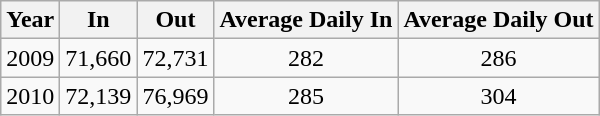<table class="wikitable" style="text-align:center">
<tr>
<th>Year</th>
<th>In</th>
<th>Out</th>
<th>Average Daily In</th>
<th>Average Daily Out</th>
</tr>
<tr>
<td>2009</td>
<td>71,660</td>
<td>72,731</td>
<td>282</td>
<td>286</td>
</tr>
<tr>
<td>2010</td>
<td>72,139</td>
<td>76,969</td>
<td>285</td>
<td>304</td>
</tr>
</table>
